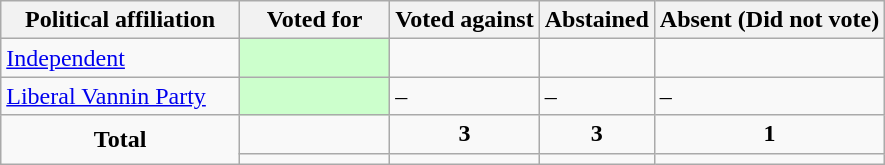<table class="wikitable">
<tr>
<th style="width:27%">Political affiliation</th>
<th style="width:17%">Voted for</th>
<th>Voted against</th>
<th>Abstained</th>
<th>Absent (Did not vote)</th>
</tr>
<tr>
<td> <a href='#'>Independent</a></td>
<td style="background-color:#CCFFCC;"></td>
<td></td>
<td></td>
<td></td>
</tr>
<tr>
<td> <a href='#'>Liberal Vannin Party</a></td>
<td style="background-color:#CCFFCC;"></td>
<td>–</td>
<td>–</td>
<td>–</td>
</tr>
<tr>
<td style="text-align:center;" rowspan="2"><strong>Total</strong></td>
<td></td>
<td style="text-align:center;"><strong>3</strong></td>
<td style="text-align:center;"><strong>3</strong></td>
<td style="text-align:center;"><strong>1</strong></td>
</tr>
<tr>
<td style="text-align:center;"></td>
<td style="text-align:center;"></td>
<td style="text-align:center;"></td>
<td style="text-align:center;"></td>
</tr>
</table>
